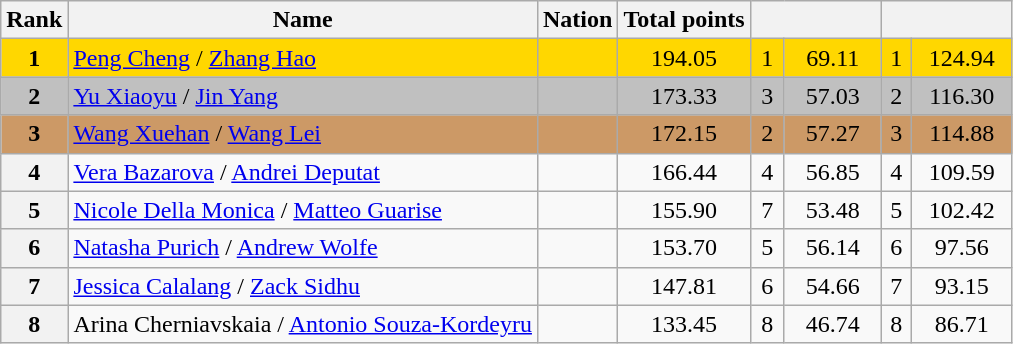<table class="wikitable sortable">
<tr>
<th>Rank</th>
<th>Name</th>
<th>Nation</th>
<th>Total points</th>
<th colspan="2" width="80px"></th>
<th colspan="2" width="80px"></th>
</tr>
<tr bgcolor="gold">
<td align="center"><strong>1</strong></td>
<td><a href='#'>Peng Cheng</a> / <a href='#'>Zhang Hao</a></td>
<td></td>
<td align="center">194.05</td>
<td align="center">1</td>
<td align="center">69.11</td>
<td align="center">1</td>
<td align="center">124.94</td>
</tr>
<tr bgcolor="silver">
<td align="center"><strong>2</strong></td>
<td><a href='#'>Yu Xiaoyu</a> / <a href='#'>Jin Yang</a></td>
<td></td>
<td align="center">173.33</td>
<td align="center">3</td>
<td align="center">57.03</td>
<td align="center">2</td>
<td align="center">116.30</td>
</tr>
<tr bgcolor="cc9966">
<td align="center"><strong>3</strong></td>
<td><a href='#'>Wang Xuehan</a> / <a href='#'>Wang Lei</a></td>
<td></td>
<td align="center">172.15</td>
<td align="center">2</td>
<td align="center">57.27</td>
<td align="center">3</td>
<td align="center">114.88</td>
</tr>
<tr>
<th>4</th>
<td><a href='#'>Vera Bazarova</a> / <a href='#'>Andrei Deputat</a></td>
<td></td>
<td align="center">166.44</td>
<td align="center">4</td>
<td align="center">56.85</td>
<td align="center">4</td>
<td align="center">109.59</td>
</tr>
<tr>
<th>5</th>
<td><a href='#'>Nicole Della Monica</a> / <a href='#'>Matteo Guarise</a></td>
<td></td>
<td align="center">155.90</td>
<td align="center">7</td>
<td align="center">53.48</td>
<td align="center">5</td>
<td align="center">102.42</td>
</tr>
<tr>
<th>6</th>
<td><a href='#'>Natasha Purich</a> / <a href='#'>Andrew Wolfe</a></td>
<td></td>
<td align="center">153.70</td>
<td align="center">5</td>
<td align="center">56.14</td>
<td align="center">6</td>
<td align="center">97.56</td>
</tr>
<tr>
<th>7</th>
<td><a href='#'>Jessica Calalang</a> / <a href='#'>Zack Sidhu</a></td>
<td></td>
<td align="center">147.81</td>
<td align="center">6</td>
<td align="center">54.66</td>
<td align="center">7</td>
<td align="center">93.15</td>
</tr>
<tr>
<th>8</th>
<td>Arina Cherniavskaia / <a href='#'>Antonio Souza-Kordeyru</a></td>
<td></td>
<td align="center">133.45</td>
<td align="center">8</td>
<td align="center">46.74</td>
<td align="center">8</td>
<td align="center">86.71</td>
</tr>
</table>
